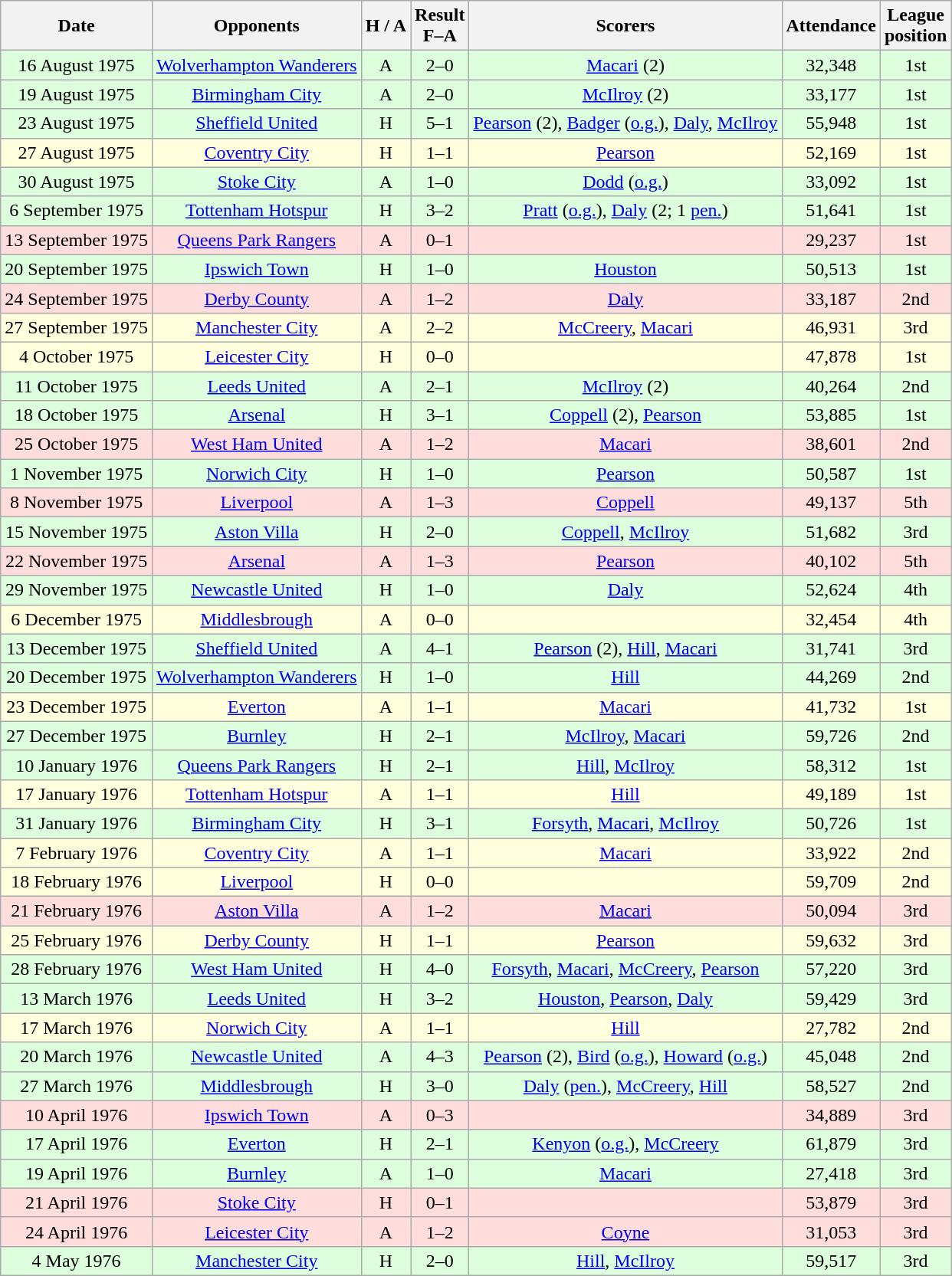<table class="wikitable" style="text-align:center">
<tr>
<th>Date</th>
<th>Opponents</th>
<th>H / A</th>
<th>Result<br>F–A</th>
<th>Scorers</th>
<th>Attendance</th>
<th>League<br>position</th>
</tr>
<tr bgcolor="#ddffdd">
<td>16 August 1975</td>
<td><a href='#'>Wolverhampton Wanderers</a></td>
<td>A</td>
<td>2–0</td>
<td><a href='#'>Macari</a> (2)</td>
<td>32,348</td>
<td>1st</td>
</tr>
<tr bgcolor="#ddffdd">
<td>19 August 1975</td>
<td><a href='#'>Birmingham City</a></td>
<td>A</td>
<td>2–0</td>
<td><a href='#'>McIlroy</a> (2)</td>
<td>33,177</td>
<td>1st</td>
</tr>
<tr bgcolor="#ddffdd">
<td>23 August 1975</td>
<td><a href='#'>Sheffield United</a></td>
<td>H</td>
<td>5–1</td>
<td><a href='#'>Pearson</a> (2), <a href='#'>Badger</a> (<a href='#'>o.g.</a>), <a href='#'>Daly</a>, <a href='#'>McIlroy</a></td>
<td>55,948</td>
<td>1st</td>
</tr>
<tr bgcolor="#ffffdd">
<td>27 August 1975</td>
<td><a href='#'>Coventry City</a></td>
<td>H</td>
<td>1–1</td>
<td><a href='#'>Pearson</a></td>
<td>52,169</td>
<td>1st</td>
</tr>
<tr bgcolor="#ddffdd">
<td>30 August 1975</td>
<td><a href='#'>Stoke City</a></td>
<td>A</td>
<td>1–0</td>
<td><a href='#'>Dodd</a> (<a href='#'>o.g.</a>)</td>
<td>33,092</td>
<td>1st</td>
</tr>
<tr bgcolor="#ddffdd">
<td>6 September 1975</td>
<td><a href='#'>Tottenham Hotspur</a></td>
<td>H</td>
<td>3–2</td>
<td><a href='#'>Pratt</a> (<a href='#'>o.g.</a>), <a href='#'>Daly</a> (2; 1 <a href='#'>pen.</a>)</td>
<td>51,641</td>
<td>1st</td>
</tr>
<tr bgcolor="#ffdddd">
<td>13 September 1975</td>
<td><a href='#'>Queens Park Rangers</a></td>
<td>A</td>
<td>0–1</td>
<td></td>
<td>29,237</td>
<td>1st</td>
</tr>
<tr bgcolor="#ddffdd">
<td>20 September 1975</td>
<td><a href='#'>Ipswich Town</a></td>
<td>H</td>
<td>1–0</td>
<td><a href='#'>Houston</a></td>
<td>50,513</td>
<td>1st</td>
</tr>
<tr bgcolor="#ffdddd">
<td>24 September 1975</td>
<td><a href='#'>Derby County</a></td>
<td>A</td>
<td>1–2</td>
<td><a href='#'>Daly</a></td>
<td>33,187</td>
<td>2nd</td>
</tr>
<tr bgcolor="#ffffdd">
<td>27 September 1975</td>
<td><a href='#'>Manchester City</a></td>
<td>A</td>
<td>2–2</td>
<td><a href='#'>McCreery</a>, <a href='#'>Macari</a></td>
<td>46,931</td>
<td>3rd</td>
</tr>
<tr bgcolor="#ffffdd">
<td>4 October 1975</td>
<td><a href='#'>Leicester City</a></td>
<td>H</td>
<td>0–0</td>
<td></td>
<td>47,878</td>
<td>1st</td>
</tr>
<tr bgcolor="#ddffdd">
<td>11 October 1975</td>
<td><a href='#'>Leeds United</a></td>
<td>A</td>
<td>2–1</td>
<td><a href='#'>McIlroy</a> (2)</td>
<td>40,264</td>
<td>2nd</td>
</tr>
<tr bgcolor="#ddffdd">
<td>18 October 1975</td>
<td><a href='#'>Arsenal</a></td>
<td>H</td>
<td>3–1</td>
<td><a href='#'>Coppell</a> (2), <a href='#'>Pearson</a></td>
<td>53,885</td>
<td>1st</td>
</tr>
<tr bgcolor="#ffdddd">
<td>25 October 1975</td>
<td><a href='#'>West Ham United</a></td>
<td>A</td>
<td>1–2</td>
<td><a href='#'>Macari</a></td>
<td>38,601</td>
<td>2nd</td>
</tr>
<tr bgcolor="#ddffdd">
<td>1 November 1975</td>
<td><a href='#'>Norwich City</a></td>
<td>H</td>
<td>1–0</td>
<td><a href='#'>Pearson</a></td>
<td>50,587</td>
<td>1st</td>
</tr>
<tr bgcolor="#ffdddd">
<td>8 November 1975</td>
<td><a href='#'>Liverpool</a></td>
<td>A</td>
<td>1–3</td>
<td><a href='#'>Coppell</a></td>
<td>49,137</td>
<td>5th</td>
</tr>
<tr bgcolor="#ddffdd">
<td>15 November 1975</td>
<td><a href='#'>Aston Villa</a></td>
<td>H</td>
<td>2–0</td>
<td><a href='#'>Coppell</a>, <a href='#'>McIlroy</a></td>
<td>51,682</td>
<td>3rd</td>
</tr>
<tr bgcolor="#ffdddd">
<td>22 November 1975</td>
<td><a href='#'>Arsenal</a></td>
<td>A</td>
<td>1–3</td>
<td><a href='#'>Pearson</a></td>
<td>40,102</td>
<td>5th</td>
</tr>
<tr bgcolor="#ddffdd">
<td>29 November 1975</td>
<td><a href='#'>Newcastle United</a></td>
<td>H</td>
<td>1–0</td>
<td><a href='#'>Daly</a></td>
<td>52,624</td>
<td>4th</td>
</tr>
<tr bgcolor="#ffffdd">
<td>6 December 1975</td>
<td><a href='#'>Middlesbrough</a></td>
<td>A</td>
<td>0–0</td>
<td></td>
<td>32,454</td>
<td>4th</td>
</tr>
<tr bgcolor="#ddffdd">
<td>13 December 1975</td>
<td><a href='#'>Sheffield United</a></td>
<td>A</td>
<td>4–1</td>
<td><a href='#'>Pearson</a> (2), <a href='#'>Hill</a>, <a href='#'>Macari</a></td>
<td>31,741</td>
<td>3rd</td>
</tr>
<tr bgcolor="#ddffdd">
<td>20 December 1975</td>
<td><a href='#'>Wolverhampton Wanderers</a></td>
<td>H</td>
<td>1–0</td>
<td><a href='#'>Hill</a></td>
<td>44,269</td>
<td>2nd</td>
</tr>
<tr bgcolor="#ffffdd">
<td>23 December 1975</td>
<td><a href='#'>Everton</a></td>
<td>A</td>
<td>1–1</td>
<td><a href='#'>Macari</a></td>
<td>41,732</td>
<td>1st</td>
</tr>
<tr bgcolor="#ddffdd">
<td>27 December 1975</td>
<td><a href='#'>Burnley</a></td>
<td>H</td>
<td>2–1</td>
<td><a href='#'>McIlroy</a>, <a href='#'>Macari</a></td>
<td>59,726</td>
<td>2nd</td>
</tr>
<tr bgcolor="#ddffdd">
<td>10 January 1976</td>
<td><a href='#'>Queens Park Rangers</a></td>
<td>H</td>
<td>2–1</td>
<td><a href='#'>Hill</a>, <a href='#'>McIlroy</a></td>
<td>58,312</td>
<td>1st</td>
</tr>
<tr bgcolor="#ffffdd">
<td>17 January 1976</td>
<td><a href='#'>Tottenham Hotspur</a></td>
<td>A</td>
<td>1–1</td>
<td><a href='#'>Hill</a></td>
<td>49,189</td>
<td>1st</td>
</tr>
<tr bgcolor="#ddffdd">
<td>31 January 1976</td>
<td><a href='#'>Birmingham City</a></td>
<td>H</td>
<td>3–1</td>
<td><a href='#'>Forsyth</a>, <a href='#'>Macari</a>, <a href='#'>McIlroy</a></td>
<td>50,726</td>
<td>1st</td>
</tr>
<tr bgcolor="#ffffdd">
<td>7 February 1976</td>
<td><a href='#'>Coventry City</a></td>
<td>A</td>
<td>1–1</td>
<td><a href='#'>Macari</a></td>
<td>33,922</td>
<td>2nd</td>
</tr>
<tr bgcolor="#ffffdd">
<td>18 February 1976</td>
<td><a href='#'>Liverpool</a></td>
<td>H</td>
<td>0–0</td>
<td></td>
<td>59,709</td>
<td>2nd</td>
</tr>
<tr bgcolor="#ffdddd">
<td>21 February 1976</td>
<td><a href='#'>Aston Villa</a></td>
<td>A</td>
<td>1–2</td>
<td><a href='#'>Macari</a></td>
<td>50,094</td>
<td>3rd</td>
</tr>
<tr bgcolor="#ffffdd">
<td>25 February 1976</td>
<td><a href='#'>Derby County</a></td>
<td>H</td>
<td>1–1</td>
<td><a href='#'>Pearson</a></td>
<td>59,632</td>
<td>3rd</td>
</tr>
<tr bgcolor="#ddffdd">
<td>28 February 1976</td>
<td><a href='#'>West Ham United</a></td>
<td>H</td>
<td>4–0</td>
<td><a href='#'>Forsyth</a>, <a href='#'>Macari</a>, <a href='#'>McCreery</a>, <a href='#'>Pearson</a></td>
<td>57,220</td>
<td>3rd</td>
</tr>
<tr bgcolor="#ddffdd">
<td>13 March 1976</td>
<td><a href='#'>Leeds United</a></td>
<td>H</td>
<td>3–2</td>
<td><a href='#'>Houston</a>, <a href='#'>Pearson</a>, <a href='#'>Daly</a></td>
<td>59,429</td>
<td>3rd</td>
</tr>
<tr bgcolor="#ffffdd">
<td>17 March 1976</td>
<td><a href='#'>Norwich City</a></td>
<td>A</td>
<td>1–1</td>
<td><a href='#'>Hill</a></td>
<td>27,782</td>
<td>2nd</td>
</tr>
<tr bgcolor="#ddffdd">
<td>20 March 1976</td>
<td><a href='#'>Newcastle United</a></td>
<td>A</td>
<td>4–3</td>
<td><a href='#'>Pearson</a> (2), <a href='#'>Bird</a> (<a href='#'>o.g.</a>), <a href='#'>Howard</a> (<a href='#'>o.g.</a>)</td>
<td>45,048</td>
<td>2nd</td>
</tr>
<tr bgcolor="#ddffdd">
<td>27 March 1976</td>
<td><a href='#'>Middlesbrough</a></td>
<td>H</td>
<td>3–0</td>
<td><a href='#'>Daly</a> (<a href='#'>pen.</a>), <a href='#'>McCreery</a>, <a href='#'>Hill</a></td>
<td>58,527</td>
<td>2nd</td>
</tr>
<tr bgcolor="#ffdddd">
<td>10 April 1976</td>
<td><a href='#'>Ipswich Town</a></td>
<td>A</td>
<td>0–3</td>
<td></td>
<td>34,889</td>
<td>3rd</td>
</tr>
<tr bgcolor="#ddffdd">
<td>17 April 1976</td>
<td><a href='#'>Everton</a></td>
<td>H</td>
<td>2–1</td>
<td><a href='#'>Kenyon</a> (<a href='#'>o.g.</a>), <a href='#'>McCreery</a></td>
<td>61,879</td>
<td>3rd</td>
</tr>
<tr bgcolor="#ddffdd">
<td>19 April 1976</td>
<td><a href='#'>Burnley</a></td>
<td>A</td>
<td>1–0</td>
<td><a href='#'>Macari</a></td>
<td>27,418</td>
<td>3rd</td>
</tr>
<tr bgcolor="#ffdddd">
<td>21 April 1976</td>
<td><a href='#'>Stoke City</a></td>
<td>H</td>
<td>0–1</td>
<td></td>
<td>53,879</td>
<td>3rd</td>
</tr>
<tr bgcolor="#ffdddd">
<td>24 April 1976</td>
<td><a href='#'>Leicester City</a></td>
<td>A</td>
<td>1–2</td>
<td><a href='#'>Coyne</a></td>
<td>31,053</td>
<td>3rd</td>
</tr>
<tr bgcolor="#ddffdd">
<td>4 May 1976</td>
<td><a href='#'>Manchester City</a></td>
<td>H</td>
<td>2–0</td>
<td><a href='#'>Hill</a>, <a href='#'>McIlroy</a></td>
<td>59,517</td>
<td>3rd</td>
</tr>
</table>
